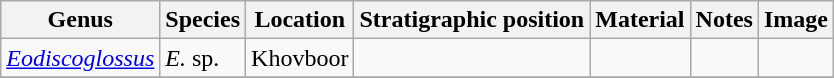<table class="wikitable">
<tr>
<th>Genus</th>
<th>Species</th>
<th>Location</th>
<th>Stratigraphic position</th>
<th>Material</th>
<th>Notes</th>
<th>Image</th>
</tr>
<tr>
<td><em><a href='#'>Eodiscoglossus</a></em></td>
<td><em>E.</em> sp.</td>
<td>Khovboor</td>
<td></td>
<td></td>
<td></td>
<td></td>
</tr>
<tr>
</tr>
</table>
